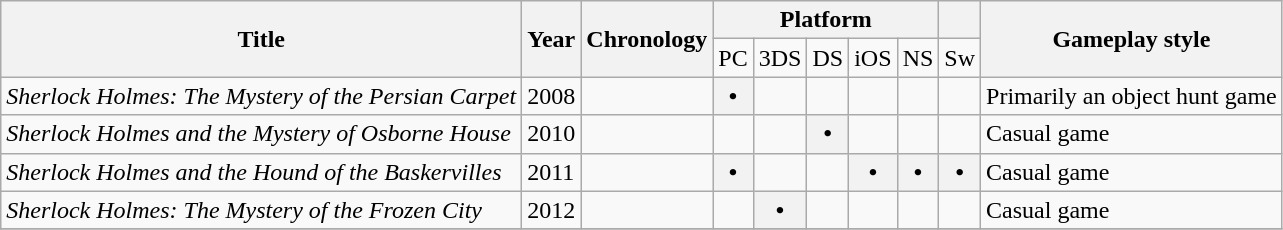<table class="wikitable">
<tr>
<th rowspan="2">Title</th>
<th rowspan="2">Year</th>
<th rowspan="2">Chronology</th>
<th colspan="5">Platform</th>
<th></th>
<th rowspan="2">Gameplay style</th>
</tr>
<tr>
<td>PC</td>
<td>3DS</td>
<td>DS</td>
<td>iOS</td>
<td>NS</td>
<td>Sw</td>
</tr>
<tr>
<td><em>Sherlock Holmes: The Mystery of the Persian Carpet</em></td>
<td>2008</td>
<td></td>
<th>•</th>
<td></td>
<td></td>
<td></td>
<td></td>
<td></td>
<td>Primarily an object hunt game</td>
</tr>
<tr>
<td><em>Sherlock Holmes and the Mystery of Osborne House</em></td>
<td>2010</td>
<td></td>
<td></td>
<td></td>
<th>•</th>
<td></td>
<td></td>
<td></td>
<td>Casual game</td>
</tr>
<tr>
<td><em>Sherlock Holmes and the Hound of the Baskervilles</em></td>
<td>2011</td>
<td></td>
<th>•</th>
<td></td>
<td></td>
<th>•</th>
<th>•</th>
<th>•</th>
<td>Casual game</td>
</tr>
<tr>
<td><em>Sherlock Holmes: The Mystery of the Frozen City</em></td>
<td>2012</td>
<td></td>
<td></td>
<th>•</th>
<td></td>
<td></td>
<td></td>
<td></td>
<td>Casual game</td>
</tr>
<tr>
</tr>
</table>
